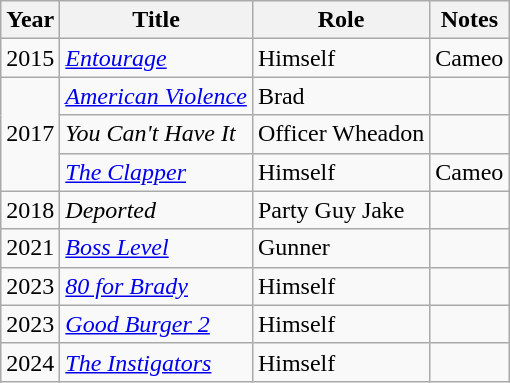<table class="wikitable sortable">
<tr>
<th>Year</th>
<th>Title</th>
<th>Role</th>
<th>Notes</th>
</tr>
<tr>
<td>2015</td>
<td><em><a href='#'>Entourage</a></em></td>
<td>Himself</td>
<td>Cameo</td>
</tr>
<tr>
<td rowspan="3">2017</td>
<td><em><a href='#'>American Violence</a></em></td>
<td>Brad</td>
<td></td>
</tr>
<tr>
<td><em>You Can't Have It</em></td>
<td>Officer Wheadon</td>
<td></td>
</tr>
<tr>
<td><em><a href='#'>The Clapper</a></em></td>
<td>Himself</td>
<td>Cameo</td>
</tr>
<tr>
<td>2018</td>
<td><em>Deported</em></td>
<td>Party Guy Jake</td>
<td></td>
</tr>
<tr>
<td>2021</td>
<td><em><a href='#'>Boss Level</a></em></td>
<td>Gunner</td>
<td></td>
</tr>
<tr>
<td>2023</td>
<td><em><a href='#'>80 for Brady</a></em></td>
<td>Himself</td>
<td></td>
</tr>
<tr>
<td>2023</td>
<td><em><a href='#'>Good Burger 2</a></em></td>
<td>Himself</td>
<td></td>
</tr>
<tr>
<td>2024</td>
<td><em><a href='#'>The Instigators</a></em></td>
<td>Himself</td>
<td></td>
</tr>
</table>
